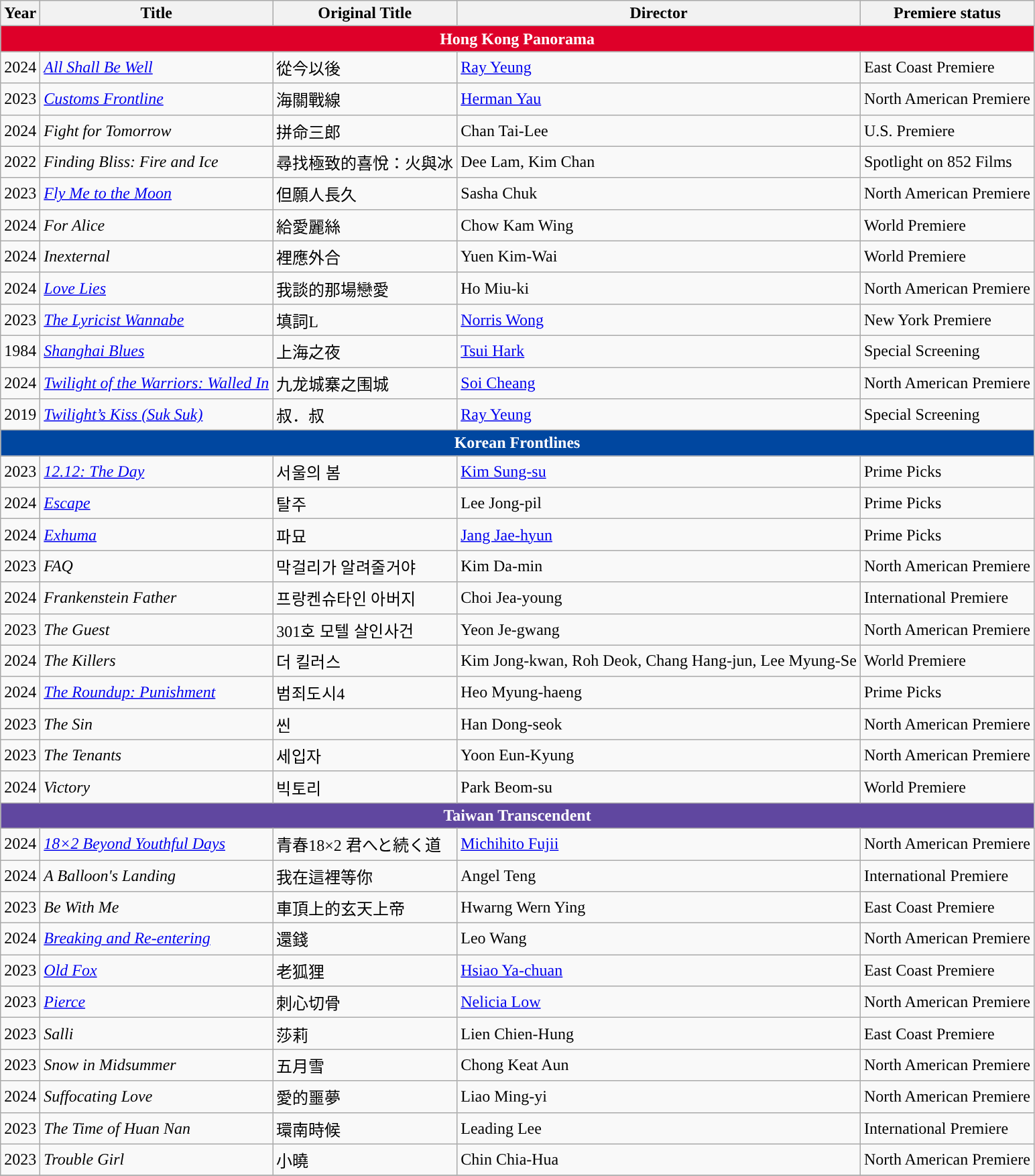<table class="wikitable">
<tr>
<th>Year</th>
<th>Title</th>
<th>Original Title</th>
<th>Director</th>
<th>Premiere status</th>
</tr>
<tr>
<th colspan="5" style="background:#de0029;color:white;"><strong>Hong Kong Panorama</strong></th>
</tr>
<tr>
<td>2024</td>
<td><em><a href='#'>All Shall Be Well</a></em></td>
<td>從今以後</td>
<td><a href='#'>Ray Yeung</a></td>
<td>East Coast Premiere</td>
</tr>
<tr>
<td>2023</td>
<td><em><a href='#'>Customs Frontline</a></em></td>
<td>海關戰線</td>
<td><a href='#'>Herman Yau</a></td>
<td>North American Premiere</td>
</tr>
<tr>
<td>2024</td>
<td><em>Fight for Tomorrow</em></td>
<td>拼命三郎</td>
<td>Chan Tai-Lee</td>
<td>U.S. Premiere</td>
</tr>
<tr>
<td>2022</td>
<td><em>Finding Bliss: Fire and Ice</em></td>
<td>尋找極致的喜悅：火與冰</td>
<td>Dee Lam, Kim Chan</td>
<td>Spotlight on 852 Films</td>
</tr>
<tr>
<td>2023</td>
<td><em><a href='#'>Fly Me to the Moon</a></em></td>
<td>但願人長久</td>
<td>Sasha Chuk</td>
<td>North American Premiere</td>
</tr>
<tr>
<td>2024</td>
<td><em>For Alice</em></td>
<td>給愛麗絲</td>
<td>Chow Kam Wing</td>
<td>World Premiere</td>
</tr>
<tr>
<td>2024</td>
<td><em>Inexternal</em></td>
<td>裡應外合</td>
<td>Yuen Kim-Wai</td>
<td>World Premiere</td>
</tr>
<tr>
<td>2024</td>
<td><em><a href='#'>Love Lies</a></em></td>
<td>我談的那場戀愛</td>
<td>Ho Miu-ki</td>
<td>North American Premiere</td>
</tr>
<tr>
<td>2023</td>
<td><em><a href='#'>The Lyricist Wannabe</a></em></td>
<td>填詞L</td>
<td><a href='#'>Norris Wong</a></td>
<td>New York Premiere</td>
</tr>
<tr>
<td>1984</td>
<td><em><a href='#'>Shanghai Blues</a></em></td>
<td>上海之夜</td>
<td><a href='#'>Tsui Hark</a></td>
<td>Special Screening</td>
</tr>
<tr>
<td>2024</td>
<td><em><a href='#'>Twilight of the Warriors: Walled In</a></em></td>
<td>九龙城寨之围城</td>
<td><a href='#'>Soi Cheang</a></td>
<td>North American Premiere</td>
</tr>
<tr>
<td>2019</td>
<td><em><a href='#'>Twilight’s Kiss (Suk Suk)</a></em></td>
<td>叔．叔</td>
<td><a href='#'>Ray Yeung</a></td>
<td>Special Screening</td>
</tr>
<tr>
<th colspan="5" style="background:#0047A0;color:white;"><strong>Korean Frontlines</strong></th>
</tr>
<tr>
<td>2023</td>
<td><em><a href='#'>12.12: The Day</a></em></td>
<td>서울의 봄</td>
<td><a href='#'>Kim Sung-su</a></td>
<td>Prime Picks</td>
</tr>
<tr>
<td>2024</td>
<td><em><a href='#'>Escape</a></em></td>
<td>탈주</td>
<td>Lee Jong-pil</td>
<td>Prime Picks</td>
</tr>
<tr>
<td>2024</td>
<td><em><a href='#'>Exhuma</a></em></td>
<td>파묘</td>
<td><a href='#'>Jang Jae-hyun</a></td>
<td>Prime Picks</td>
</tr>
<tr>
<td>2023</td>
<td><em>FAQ</em></td>
<td>막걸리가 알려줄거야</td>
<td>Kim Da-min</td>
<td>North American Premiere</td>
</tr>
<tr>
<td>2024</td>
<td><em>Frankenstein Father</em></td>
<td>프랑켄슈타인 아버지</td>
<td>Choi Jea-young</td>
<td>International Premiere</td>
</tr>
<tr>
<td>2023</td>
<td><em>The Guest</em></td>
<td>301호 모텔 살인사건</td>
<td>Yeon Je-gwang</td>
<td>North American Premiere</td>
</tr>
<tr>
<td>2024</td>
<td><em>The Killers</em></td>
<td>더 킬러스</td>
<td>Kim Jong-kwan, Roh Deok, Chang Hang-jun, Lee Myung-Se</td>
<td>World Premiere</td>
</tr>
<tr>
<td>2024</td>
<td><em><a href='#'>The Roundup: Punishment</a></em></td>
<td>범죄도시4</td>
<td>Heo Myung-haeng</td>
<td>Prime Picks</td>
</tr>
<tr>
<td>2023</td>
<td><em>The Sin</em></td>
<td>씬</td>
<td>Han Dong-seok</td>
<td>North American Premiere</td>
</tr>
<tr>
<td>2023</td>
<td><em>The Tenants</em></td>
<td>세입자</td>
<td>Yoon Eun-Kyung</td>
<td>North American Premiere</td>
</tr>
<tr>
<td>2024</td>
<td><em>Victory</em></td>
<td>빅토리</td>
<td>Park Beom-su</td>
<td>World Premiere</td>
</tr>
<tr>
<th colspan="5" style="background:#6047A0;color:white;"><strong>Taiwan Transcendent</strong></th>
</tr>
<tr>
<td>2024</td>
<td><em><a href='#'>18×2 Beyond Youthful Days</a></em></td>
<td>青春18×2 君へと続く道</td>
<td><a href='#'>Michihito Fujii</a></td>
<td>North American Premiere</td>
</tr>
<tr>
<td>2024</td>
<td><em>A Balloon's Landing</em></td>
<td>我在這裡等你</td>
<td>Angel Teng</td>
<td>International Premiere</td>
</tr>
<tr>
<td>2023</td>
<td><em>Be With Me</em></td>
<td>車頂上的玄天上帝</td>
<td>Hwarng Wern Ying</td>
<td>East Coast Premiere</td>
</tr>
<tr>
<td>2024</td>
<td><em><a href='#'>Breaking and Re-entering</a></em></td>
<td>還錢</td>
<td>Leo Wang</td>
<td>North American Premiere</td>
</tr>
<tr>
<td>2023</td>
<td><em><a href='#'>Old Fox</a></em></td>
<td>老狐狸</td>
<td><a href='#'>Hsiao Ya-chuan</a></td>
<td>East Coast Premiere</td>
</tr>
<tr>
<td>2023</td>
<td><em><a href='#'>Pierce</a></em></td>
<td>刺心切骨</td>
<td><a href='#'>Nelicia Low</a></td>
<td>North American Premiere</td>
</tr>
<tr>
<td>2023</td>
<td><em>Salli</em></td>
<td>莎莉</td>
<td>Lien Chien-Hung</td>
<td>East Coast Premiere</td>
</tr>
<tr>
<td>2023</td>
<td><em>Snow in Midsummer</em></td>
<td>五月雪</td>
<td>Chong Keat Aun</td>
<td>North American Premiere</td>
</tr>
<tr>
<td>2024</td>
<td><em>Suffocating Love</em></td>
<td>愛的噩夢</td>
<td>Liao Ming-yi</td>
<td>North American Premiere</td>
</tr>
<tr>
<td>2023</td>
<td><em>The Time of Huan Nan</em></td>
<td>環南時候</td>
<td>Leading Lee</td>
<td>International Premiere</td>
</tr>
<tr>
<td>2023</td>
<td><em>Trouble Girl</em></td>
<td>小曉</td>
<td>Chin Chia-Hua</td>
<td>North American Premiere</td>
</tr>
<tr>
</tr>
</table>
